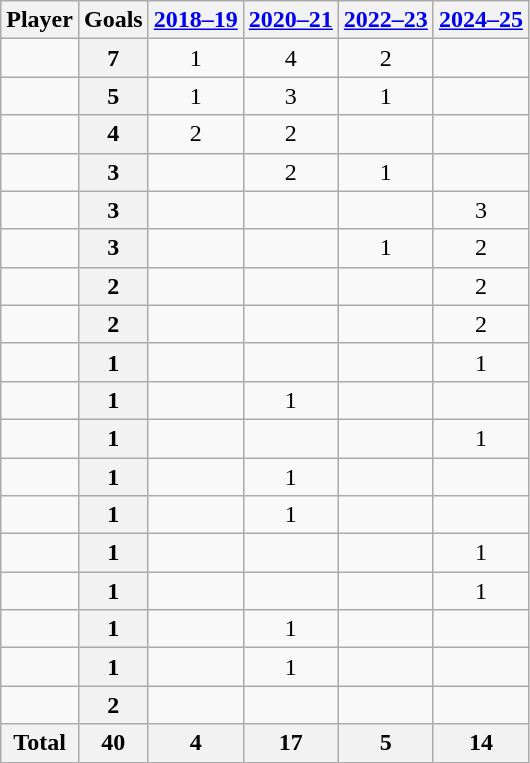<table class="wikitable sortable" style="text-align:center;">
<tr>
<th>Player</th>
<th>Goals</th>
<th><a href='#'>2018–19</a></th>
<th><a href='#'>2020–21</a></th>
<th><a href='#'>2022–23</a></th>
<th><a href='#'>2024–25</a></th>
</tr>
<tr>
<td align="left"><strong></strong></td>
<th>7</th>
<td>1</td>
<td>4</td>
<td>2</td>
<td></td>
</tr>
<tr>
<td align="left"></td>
<th>5</th>
<td>1</td>
<td>3</td>
<td>1</td>
<td></td>
</tr>
<tr>
<td align="left"></td>
<th>4</th>
<td>2</td>
<td>2</td>
<td></td>
<td></td>
</tr>
<tr>
<td align="left"></td>
<th>3</th>
<td></td>
<td>2</td>
<td>1</td>
<td></td>
</tr>
<tr>
<td align="left"><strong></strong></td>
<th>3</th>
<td></td>
<td></td>
<td></td>
<td>3</td>
</tr>
<tr>
<td align="left"><strong></strong></td>
<th>3</th>
<td></td>
<td></td>
<td>1</td>
<td>2</td>
</tr>
<tr>
<td align="left"><strong></strong></td>
<th>2</th>
<td></td>
<td></td>
<td></td>
<td>2</td>
</tr>
<tr>
<td align="left"><strong></strong></td>
<th>2</th>
<td></td>
<td></td>
<td></td>
<td>2</td>
</tr>
<tr>
<td align="left"><strong></strong></td>
<th>1</th>
<td></td>
<td></td>
<td></td>
<td>1</td>
</tr>
<tr>
<td align="left"><strong></strong></td>
<th>1</th>
<td></td>
<td>1</td>
<td></td>
<td></td>
</tr>
<tr>
<td align="left"><strong></strong></td>
<th>1</th>
<td></td>
<td></td>
<td></td>
<td>1</td>
</tr>
<tr>
<td align="left"><strong></strong></td>
<th>1</th>
<td></td>
<td>1</td>
<td></td>
<td></td>
</tr>
<tr>
<td align="left"><strong></strong></td>
<th>1</th>
<td></td>
<td>1</td>
<td></td>
<td></td>
</tr>
<tr>
<td align="left"><strong></strong></td>
<th>1</th>
<td></td>
<td></td>
<td></td>
<td>1</td>
</tr>
<tr>
<td align="left"><strong></strong></td>
<th>1</th>
<td></td>
<td></td>
<td></td>
<td>1</td>
</tr>
<tr>
<td align="left"><strong></strong></td>
<th>1</th>
<td></td>
<td>1</td>
<td></td>
<td></td>
</tr>
<tr>
<td align="left"><strong></strong></td>
<th>1</th>
<td></td>
<td>1</td>
<td></td>
<td></td>
</tr>
<tr>
<td align="left"></td>
<th>2</th>
<td></td>
<td></td>
<td></td>
<td></td>
</tr>
<tr class="sortbottom">
<th>Total</th>
<th>40</th>
<th>4</th>
<th>17</th>
<th>5</th>
<th>14</th>
</tr>
</table>
